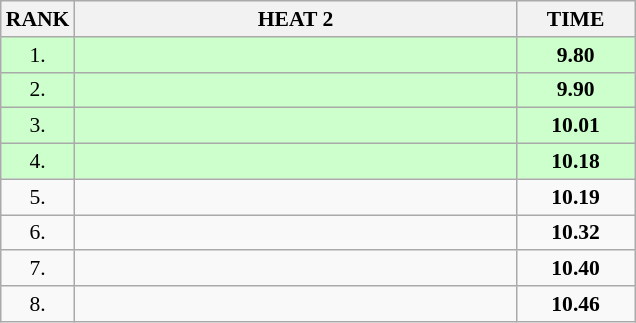<table class="wikitable" style="border-collapse: collapse; font-size: 90%;">
<tr>
<th>RANK</th>
<th style="width: 20em">HEAT 2</th>
<th style="width: 5em">TIME</th>
</tr>
<tr style="background:#ccffcc;">
<td align="center">1.</td>
<td></td>
<td align="center"><strong>9.80</strong></td>
</tr>
<tr style="background:#ccffcc;">
<td align="center">2.</td>
<td></td>
<td align="center"><strong>9.90</strong></td>
</tr>
<tr style="background:#ccffcc;">
<td align="center">3.</td>
<td></td>
<td align="center"><strong>10.01</strong></td>
</tr>
<tr style="background:#ccffcc;">
<td align="center">4.</td>
<td></td>
<td align="center"><strong>10.18</strong></td>
</tr>
<tr>
<td align="center">5.</td>
<td></td>
<td align="center"><strong>10.19</strong></td>
</tr>
<tr>
<td align="center">6.</td>
<td></td>
<td align="center"><strong>10.32</strong></td>
</tr>
<tr>
<td align="center">7.</td>
<td></td>
<td align="center"><strong>10.40</strong></td>
</tr>
<tr>
<td align="center">8.</td>
<td></td>
<td align="center"><strong>10.46</strong></td>
</tr>
</table>
